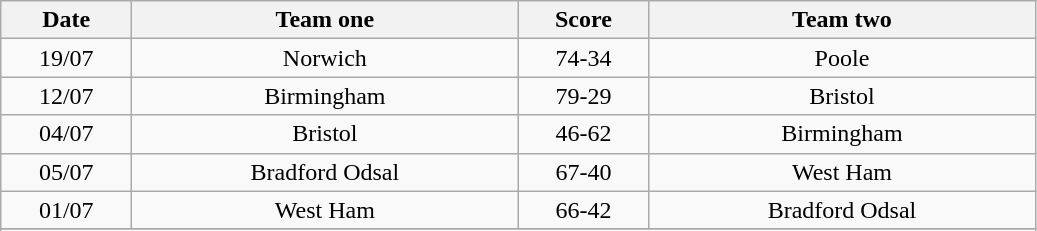<table class="wikitable" style="text-align: center">
<tr>
<th width=80>Date</th>
<th width=250>Team one</th>
<th width=80>Score</th>
<th width=250>Team two</th>
</tr>
<tr>
<td>19/07</td>
<td>Norwich</td>
<td>74-34</td>
<td>Poole</td>
</tr>
<tr>
<td>12/07</td>
<td>Birmingham</td>
<td>79-29</td>
<td>Bristol</td>
</tr>
<tr>
<td>04/07</td>
<td>Bristol</td>
<td>46-62</td>
<td>Birmingham</td>
</tr>
<tr>
<td>05/07</td>
<td>Bradford Odsal</td>
<td>67-40</td>
<td>West Ham</td>
</tr>
<tr>
<td>01/07</td>
<td>West Ham</td>
<td>66-42</td>
<td>Bradford Odsal</td>
</tr>
<tr>
</tr>
<tr ||Poole	||34-74	||Norwich>
</tr>
</table>
